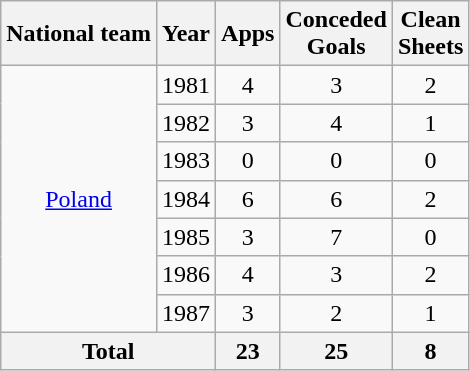<table class="wikitable" style="text-align:center">
<tr>
<th>National team</th>
<th>Year</th>
<th>Apps</th>
<th>Conceded<br>Goals</th>
<th>Clean<br>Sheets</th>
</tr>
<tr>
<td rowspan="7" style="vertical-align:center;"><a href='#'>Poland</a></td>
<td>1981</td>
<td>4</td>
<td>3</td>
<td>2</td>
</tr>
<tr>
<td>1982</td>
<td>3</td>
<td>4</td>
<td>1</td>
</tr>
<tr>
<td>1983</td>
<td>0</td>
<td>0</td>
<td>0</td>
</tr>
<tr>
<td>1984</td>
<td>6</td>
<td>6</td>
<td>2</td>
</tr>
<tr>
<td>1985</td>
<td>3</td>
<td>7</td>
<td>0</td>
</tr>
<tr>
<td>1986</td>
<td>4</td>
<td>3</td>
<td>2</td>
</tr>
<tr>
<td>1987</td>
<td>3</td>
<td>2</td>
<td>1</td>
</tr>
<tr>
<th colspan="2">Total</th>
<th>23</th>
<th>25</th>
<th>8</th>
</tr>
</table>
